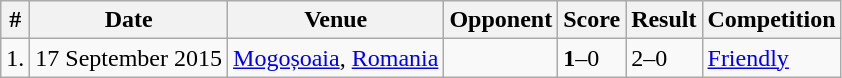<table class="wikitable">
<tr>
<th>#</th>
<th>Date</th>
<th>Venue</th>
<th>Opponent</th>
<th>Score</th>
<th>Result</th>
<th>Competition</th>
</tr>
<tr>
<td>1.</td>
<td>17 September 2015</td>
<td><a href='#'>Mogoșoaia</a>, <a href='#'>Romania</a></td>
<td></td>
<td><strong>1</strong>–0</td>
<td>2–0</td>
<td><a href='#'>Friendly</a></td>
</tr>
</table>
